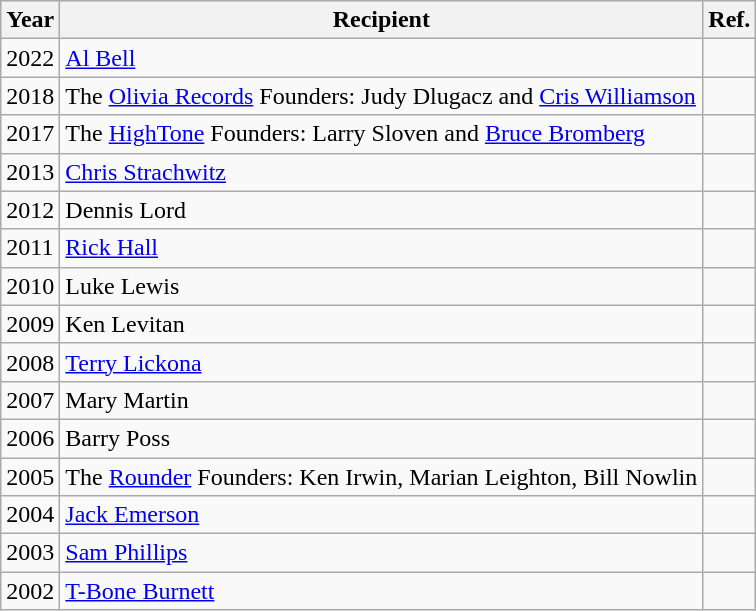<table class="wikitable">
<tr>
<th>Year</th>
<th>Recipient</th>
<th>Ref.</th>
</tr>
<tr>
<td>2022</td>
<td><a href='#'>Al Bell</a></td>
<td></td>
</tr>
<tr>
<td>2018</td>
<td>The <a href='#'>Olivia Records</a> Founders: Judy Dlugacz and <a href='#'>Cris Williamson</a></td>
<td></td>
</tr>
<tr>
<td>2017</td>
<td>The <a href='#'>HighTone</a> Founders: Larry Sloven and <a href='#'>Bruce Bromberg</a></td>
<td></td>
</tr>
<tr>
<td>2013</td>
<td><a href='#'>Chris Strachwitz</a></td>
<td></td>
</tr>
<tr>
<td>2012</td>
<td>Dennis Lord</td>
<td></td>
</tr>
<tr>
<td>2011</td>
<td><a href='#'>Rick Hall</a></td>
<td></td>
</tr>
<tr>
<td>2010</td>
<td>Luke Lewis</td>
<td></td>
</tr>
<tr>
<td>2009</td>
<td>Ken Levitan</td>
<td></td>
</tr>
<tr>
<td>2008</td>
<td><a href='#'>Terry Lickona</a></td>
<td></td>
</tr>
<tr>
<td>2007</td>
<td>Mary Martin</td>
<td></td>
</tr>
<tr>
<td>2006</td>
<td>Barry Poss</td>
<td></td>
</tr>
<tr>
<td>2005</td>
<td>The <a href='#'>Rounder</a> Founders: Ken Irwin, Marian Leighton, Bill Nowlin</td>
<td></td>
</tr>
<tr>
<td>2004</td>
<td><a href='#'>Jack Emerson</a></td>
<td></td>
</tr>
<tr>
<td>2003</td>
<td><a href='#'>Sam Phillips</a></td>
<td></td>
</tr>
<tr>
<td>2002</td>
<td><a href='#'>T-Bone Burnett</a></td>
<td></td>
</tr>
</table>
